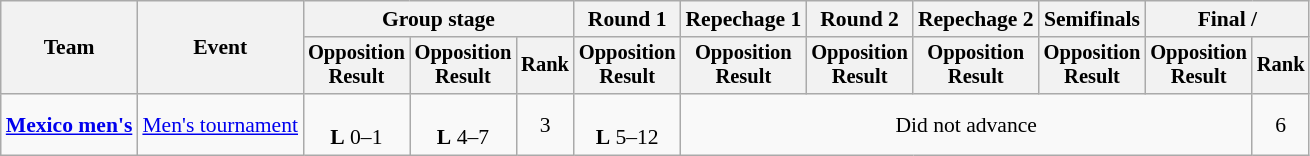<table class=wikitable style=font-size:90%>
<tr>
<th rowspan=2>Team</th>
<th rowspan=2>Event</th>
<th colspan=3>Group stage</th>
<th>Round 1</th>
<th>Repechage 1</th>
<th>Round 2</th>
<th>Repechage 2</th>
<th>Semifinals</th>
<th colspan=2>Final / </th>
</tr>
<tr style=font-size:95%>
<th>Opposition<br>Result</th>
<th>Opposition<br>Result</th>
<th>Rank</th>
<th>Opposition<br>Result</th>
<th>Opposition<br>Result</th>
<th>Opposition<br>Result</th>
<th>Opposition<br>Result</th>
<th>Opposition<br>Result</th>
<th>Opposition<br>Result</th>
<th>Rank</th>
</tr>
<tr align=center>
<td align=left><strong><a href='#'>Mexico men's</a></strong></td>
<td align=left><a href='#'>Men's tournament</a></td>
<td><br><strong>L</strong> 0–1</td>
<td><br><strong>L</strong> 4–7</td>
<td>3</td>
<td><br><strong>L</strong> 5–12</td>
<td colspan=5>Did not advance</td>
<td>6</td>
</tr>
</table>
